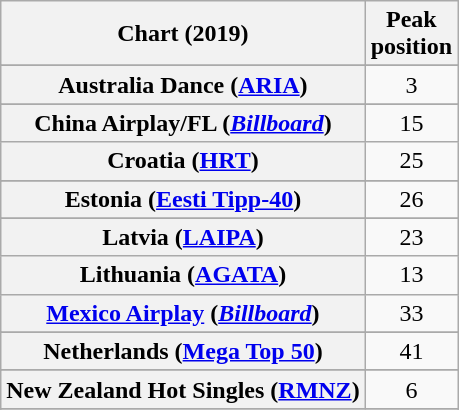<table class="wikitable sortable plainrowheaders" style="text-align:center">
<tr>
<th scope="col">Chart (2019)</th>
<th scope="col">Peak<br>position</th>
</tr>
<tr>
</tr>
<tr>
<th scope="row">Australia Dance (<a href='#'>ARIA</a>)</th>
<td>3</td>
</tr>
<tr>
</tr>
<tr>
</tr>
<tr>
</tr>
<tr>
</tr>
<tr>
<th scope="row">China Airplay/FL (<em><a href='#'>Billboard</a></em>)</th>
<td>15</td>
</tr>
<tr>
<th scope="row">Croatia (<a href='#'>HRT</a>)</th>
<td>25</td>
</tr>
<tr>
</tr>
<tr>
</tr>
<tr>
</tr>
<tr>
<th scope="row">Estonia (<a href='#'>Eesti Tipp-40</a>)</th>
<td>26</td>
</tr>
<tr>
</tr>
<tr>
</tr>
<tr>
</tr>
<tr>
</tr>
<tr>
</tr>
<tr>
<th scope="row">Latvia (<a href='#'>LAIPA</a>)</th>
<td>23</td>
</tr>
<tr>
<th scope="row">Lithuania (<a href='#'>AGATA</a>)</th>
<td>13</td>
</tr>
<tr>
<th scope="row"><a href='#'>Mexico Airplay</a> (<em><a href='#'>Billboard</a></em>)</th>
<td>33</td>
</tr>
<tr>
</tr>
<tr>
<th scope="row">Netherlands (<a href='#'>Mega Top 50</a>)</th>
<td>41</td>
</tr>
<tr>
</tr>
<tr>
<th scope="row">New Zealand Hot Singles (<a href='#'>RMNZ</a>)</th>
<td>6</td>
</tr>
<tr>
</tr>
<tr>
</tr>
<tr>
</tr>
<tr>
</tr>
<tr>
</tr>
<tr>
</tr>
<tr>
</tr>
<tr>
</tr>
</table>
